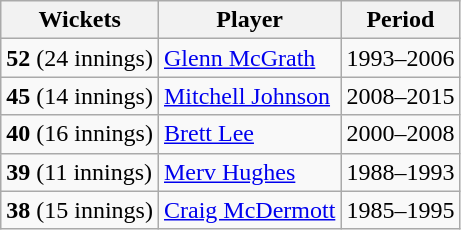<table class="wikitable">
<tr>
<th>Wickets</th>
<th>Player</th>
<th>Period</th>
</tr>
<tr>
<td><strong>52</strong> (24 innings)</td>
<td> <a href='#'>Glenn McGrath</a></td>
<td>1993–2006</td>
</tr>
<tr>
<td><strong>45</strong> (14 innings)</td>
<td> <a href='#'>Mitchell Johnson</a></td>
<td>2008–2015</td>
</tr>
<tr>
<td><strong>40</strong> (16 innings)</td>
<td> <a href='#'>Brett Lee</a></td>
<td>2000–2008</td>
</tr>
<tr>
<td><strong>39</strong> (11 innings)</td>
<td> <a href='#'>Merv Hughes</a></td>
<td>1988–1993</td>
</tr>
<tr>
<td><strong>38</strong> (15 innings)</td>
<td> <a href='#'>Craig McDermott</a></td>
<td>1985–1995</td>
</tr>
</table>
